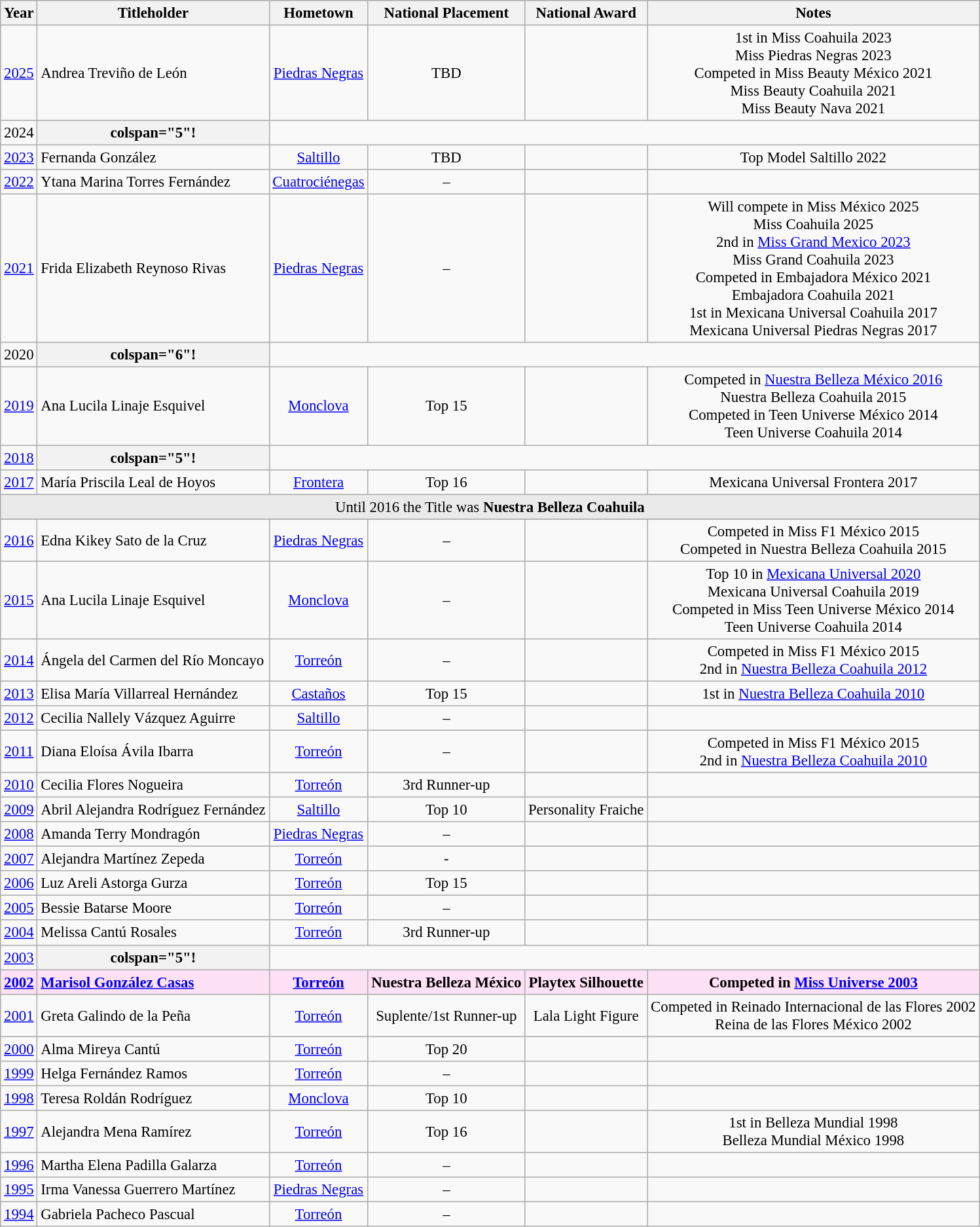<table class="wikitable sortable" style="font-size:95%;">
<tr>
<th>Year</th>
<th>Titleholder</th>
<th>Hometown</th>
<th>National Placement</th>
<th>National Award</th>
<th>Notes</th>
</tr>
<tr>
<td align="center"><a href='#'>2025</a></td>
<td>Andrea Treviño de León</td>
<td align="center"><a href='#'>Piedras Negras</a></td>
<td align="center">TBD</td>
<td align="center"></td>
<td align="center">1st in Miss Coahuila 2023<br>Miss Piedras Negras 2023<br>Competed in Miss Beauty México 2021<br>Miss Beauty Coahuila 2021<br>Miss Beauty Nava 2021</td>
</tr>
<tr>
<td align="center">2024</td>
<th>colspan="5"!</th>
</tr>
<tr>
<td align="center"><a href='#'>2023</a></td>
<td>Fernanda González</td>
<td align="center"><a href='#'>Saltillo</a></td>
<td align="center">TBD</td>
<td align="center"></td>
<td align="center">Top Model Saltillo 2022</td>
</tr>
<tr>
<td align="center"><a href='#'>2022</a></td>
<td>Ytana Marina Torres Fernández</td>
<td align="center"><a href='#'>Cuatrociénegas</a></td>
<td align="center">–</td>
<td align="center"></td>
<td align="center"></td>
</tr>
<tr>
<td align="center"><a href='#'>2021</a></td>
<td>Frida Elizabeth Reynoso Rivas</td>
<td align="center"><a href='#'>Piedras Negras</a></td>
<td align="center">–</td>
<td align="center"></td>
<td align="center">Will compete in Miss México 2025<br>Miss Coahuila 2025<br>2nd in <a href='#'>Miss Grand Mexico 2023</a><br>Miss Grand Coahuila 2023<br>Competed in Embajadora México 2021<br>Embajadora Coahuila 2021<br>1st in Mexicana Universal Coahuila 2017<br>Mexicana Universal Piedras Negras 2017</td>
</tr>
<tr>
<td align="center">2020</td>
<th>colspan="6"!</th>
</tr>
<tr>
<td align="center"><a href='#'>2019</a></td>
<td>Ana Lucila Linaje Esquivel</td>
<td align="center"><a href='#'>Monclova</a></td>
<td align="center">Top 15</td>
<td align="center"></td>
<td align="center">Competed in <a href='#'>Nuestra Belleza México 2016</a><br>Nuestra Belleza Coahuila 2015<br>Competed in Teen Universe México 2014<br>Teen Universe Coahuila 2014</td>
</tr>
<tr>
<td align="center"><a href='#'>2018</a></td>
<th>colspan="5"!</th>
</tr>
<tr>
<td align="center"><a href='#'>2017</a></td>
<td>María Priscila Leal de Hoyos</td>
<td align="center"><a href='#'>Frontera</a></td>
<td align="center">Top 16</td>
<td align="center"></td>
<td align="center">Mexicana Universal Frontera 2017</td>
</tr>
<tr>
<td colspan="7" bgcolor="#EAEAEA" style="text-align:center;">Until 2016 the Title was <strong>Nuestra Belleza Coahuila</strong></td>
</tr>
<tr>
</tr>
<tr>
<td align="center"><a href='#'>2016</a></td>
<td>Edna Kikey Sato de la Cruz</td>
<td align="center"><a href='#'>Piedras Negras</a></td>
<td align="center">–</td>
<td align="center"></td>
<td align="center">Competed in Miss F1 México 2015<br>Competed in Nuestra Belleza Coahuila 2015</td>
</tr>
<tr>
<td align="center"><a href='#'>2015</a></td>
<td>Ana Lucila Linaje Esquivel</td>
<td align="center"><a href='#'>Monclova</a></td>
<td align="center">–</td>
<td align="center"></td>
<td align="center">Top 10 in <a href='#'>Mexicana Universal 2020</a><br>Mexicana Universal Coahuila 2019<br>Competed in Miss Teen Universe México 2014<br>Teen Universe Coahuila 2014</td>
</tr>
<tr>
<td align="center"><a href='#'>2014</a></td>
<td>Ángela del Carmen del Río Moncayo</td>
<td align="center"><a href='#'>Torreón</a></td>
<td align="center">–</td>
<td align="center"></td>
<td align="center">Competed in Miss F1 México 2015<br>2nd in <a href='#'>Nuestra Belleza Coahuila 2012</a></td>
</tr>
<tr>
<td align="center"><a href='#'>2013</a></td>
<td>Elisa María Villarreal Hernández</td>
<td align="center"><a href='#'>Castaños</a></td>
<td align="center">Top 15</td>
<td align="center"></td>
<td align="center">1st in <a href='#'>Nuestra Belleza Coahuila 2010</a></td>
</tr>
<tr>
<td align="center"><a href='#'>2012</a></td>
<td>Cecilia Nallely Vázquez Aguirre</td>
<td align="center"><a href='#'>Saltillo</a></td>
<td align="center">–</td>
<td align="center"></td>
<td align="center"></td>
</tr>
<tr>
<td align="center"><a href='#'>2011</a></td>
<td>Diana Eloísa Ávila Ibarra</td>
<td align="center"><a href='#'>Torreón</a></td>
<td align="center">–</td>
<td align="center"></td>
<td align="center">Competed in Miss F1 México 2015<br>2nd in <a href='#'>Nuestra Belleza Coahuila 2010</a></td>
</tr>
<tr>
<td align="center"><a href='#'>2010</a></td>
<td>Cecilia Flores Nogueira</td>
<td align="center"><a href='#'>Torreón</a></td>
<td align="center">3rd Runner-up</td>
<td align="center"></td>
<td align="center"></td>
</tr>
<tr>
<td align="center"><a href='#'>2009</a></td>
<td>Abril Alejandra Rodríguez Fernández</td>
<td align="center"><a href='#'>Saltillo</a></td>
<td align="center">Top 10</td>
<td align="center">Personality Fraiche</td>
<td align="center"></td>
</tr>
<tr>
<td align="center"><a href='#'>2008</a></td>
<td>Amanda Terry Mondragón</td>
<td align="center"><a href='#'>Piedras Negras</a></td>
<td align="center">–</td>
<td align="center"></td>
<td align="center"></td>
</tr>
<tr>
<td align="center"><a href='#'>2007</a></td>
<td>Alejandra Martínez Zepeda</td>
<td align="center"><a href='#'>Torreón</a></td>
<td align="center">-</td>
<td align="center"></td>
<td align="center"></td>
</tr>
<tr>
<td align="center"><a href='#'>2006</a></td>
<td>Luz Areli Astorga Gurza</td>
<td align="center"><a href='#'>Torreón</a></td>
<td align="center">Top 15</td>
<td align="center"></td>
<td align="center"></td>
</tr>
<tr>
<td align="center"><a href='#'>2005</a></td>
<td>Bessie Batarse Moore</td>
<td align="center"><a href='#'>Torreón</a></td>
<td align="center">–</td>
<td align="center"></td>
<td align="center"></td>
</tr>
<tr>
<td align="center"><a href='#'>2004</a></td>
<td>Melissa Cantú Rosales</td>
<td align="center"><a href='#'>Torreón</a></td>
<td align="center">3rd Runner-up</td>
<td align="center"></td>
<td align="center"></td>
</tr>
<tr>
<td align="center"><a href='#'>2003</a></td>
<th>colspan="5"!</th>
</tr>
<tr bgcolor="#FFE1F5">
<td align="center"><strong><a href='#'>2002</a></strong></td>
<td><strong><a href='#'>Marisol González Casas</a></strong></td>
<td align="center"><strong><a href='#'>Torreón</a></strong></td>
<td align="center"><strong>Nuestra Belleza México</strong></td>
<td align="center"><strong>Playtex Silhouette</strong></td>
<td align="center"><strong>Competed in <a href='#'>Miss Universe 2003</a></strong></td>
</tr>
<tr>
<td align="center"><a href='#'>2001</a></td>
<td>Greta Galindo de la Peña</td>
<td align="center"><a href='#'>Torreón</a></td>
<td align="center">Suplente/1st Runner-up</td>
<td align="center">Lala Light Figure</td>
<td align="center">Competed in Reinado Internacional de las Flores 2002<br>Reina de las Flores México 2002</td>
</tr>
<tr>
<td align="center"><a href='#'>2000</a></td>
<td>Alma Mireya Cantú</td>
<td align="center"><a href='#'>Torreón</a></td>
<td align="center">Top 20</td>
<td align="center"></td>
<td align="center"></td>
</tr>
<tr>
<td align="center"><a href='#'>1999</a></td>
<td>Helga Fernández Ramos</td>
<td align="center"><a href='#'>Torreón</a></td>
<td align="center">–</td>
<td align="center"></td>
<td align="center"></td>
</tr>
<tr>
<td align="center"><a href='#'>1998</a></td>
<td>Teresa Roldán Rodríguez</td>
<td align="center"><a href='#'>Monclova</a></td>
<td align="center">Top 10</td>
<td align="center"></td>
<td align="center"></td>
</tr>
<tr>
<td align="center"><a href='#'>1997</a></td>
<td>Alejandra Mena Ramírez</td>
<td align="center"><a href='#'>Torreón</a></td>
<td align="center">Top 16</td>
<td align="center"></td>
<td align="center">1st in Belleza Mundial 1998<br>Belleza Mundial México 1998</td>
</tr>
<tr>
<td align="center"><a href='#'>1996</a></td>
<td>Martha Elena Padilla Galarza</td>
<td align="center"><a href='#'>Torreón</a></td>
<td align="center">–</td>
<td align="center"></td>
<td align="center"></td>
</tr>
<tr>
<td align="center"><a href='#'>1995</a></td>
<td>Irma Vanessa Guerrero Martínez</td>
<td align="center"><a href='#'>Piedras Negras</a></td>
<td align="center">–</td>
<td align="center"></td>
<td align="center"></td>
</tr>
<tr>
<td align="center"><a href='#'>1994</a></td>
<td>Gabriela Pacheco Pascual</td>
<td align="center"><a href='#'>Torreón</a></td>
<td align="center">–</td>
<td align="center"></td>
<td align="center"></td>
</tr>
</table>
